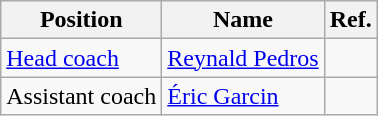<table class="wikitable">
<tr>
<th>Position</th>
<th>Name</th>
<th>Ref.</th>
</tr>
<tr>
<td><a href='#'>Head coach</a></td>
<td> <a href='#'>Reynald Pedros</a></td>
<td></td>
</tr>
<tr>
<td>Assistant coach</td>
<td> <a href='#'>Éric Garcin</a></td>
<td><br></td>
</tr>
</table>
